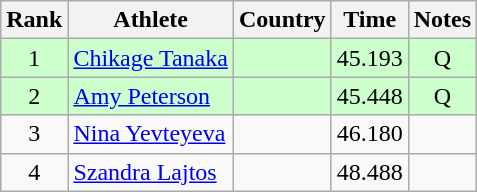<table class="wikitable sortable" style="text-align:center">
<tr>
<th>Rank</th>
<th>Athlete</th>
<th>Country</th>
<th>Time</th>
<th>Notes</th>
</tr>
<tr bgcolor=ccffcc>
<td>1</td>
<td align=left><a href='#'>Chikage Tanaka</a></td>
<td align=left></td>
<td>45.193</td>
<td>Q</td>
</tr>
<tr bgcolor=ccffcc>
<td>2</td>
<td align=left><a href='#'>Amy Peterson</a></td>
<td align=left></td>
<td>45.448</td>
<td>Q</td>
</tr>
<tr>
<td>3</td>
<td align=left><a href='#'>Nina Yevteyeva</a></td>
<td align=left></td>
<td>46.180</td>
<td></td>
</tr>
<tr>
<td>4</td>
<td align=left><a href='#'>Szandra Lajtos</a></td>
<td align=left></td>
<td>48.488</td>
<td></td>
</tr>
</table>
